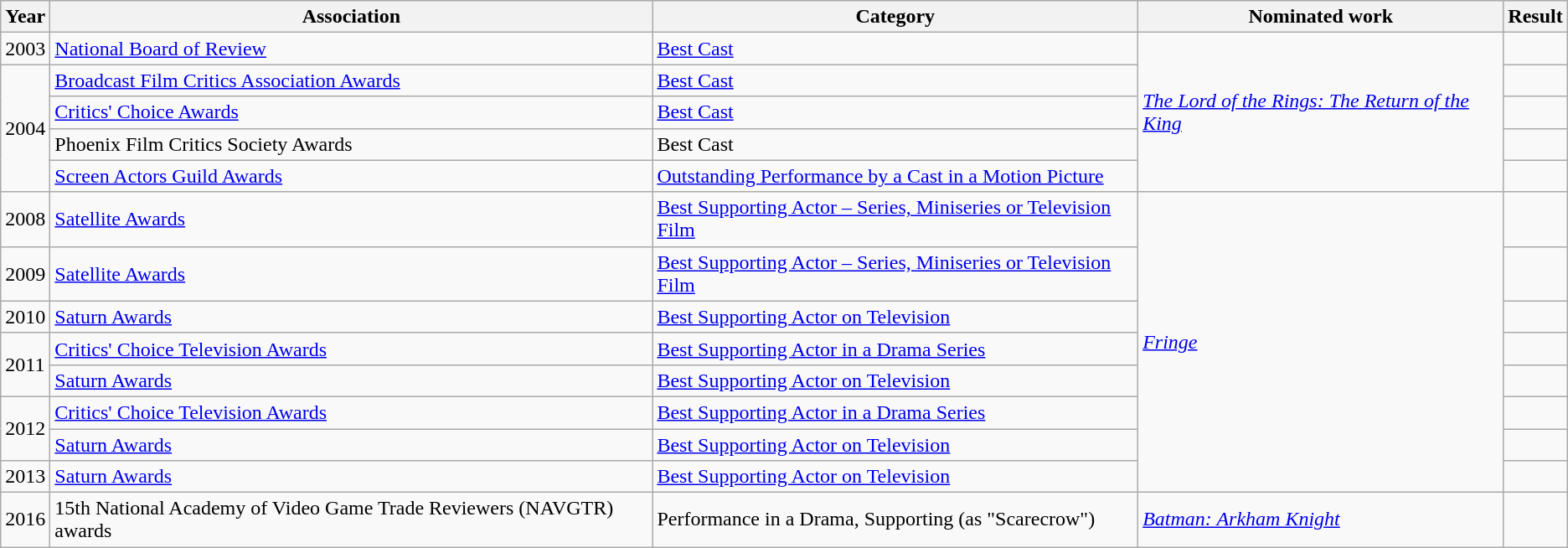<table class="wikitable sortable">
<tr>
<th>Year</th>
<th>Association</th>
<th>Category</th>
<th>Nominated work</th>
<th>Result</th>
</tr>
<tr>
<td>2003</td>
<td><a href='#'>National Board of Review</a></td>
<td><a href='#'>Best Cast</a></td>
<td rowspan="5"><em><a href='#'>The Lord of the Rings: The Return of the King</a></em></td>
<td></td>
</tr>
<tr>
<td rowspan="4">2004</td>
<td><a href='#'>Broadcast Film Critics Association Awards</a></td>
<td><a href='#'>Best Cast</a></td>
<td></td>
</tr>
<tr>
<td><a href='#'>Critics' Choice Awards</a></td>
<td><a href='#'>Best Cast</a></td>
<td></td>
</tr>
<tr>
<td>Phoenix Film Critics Society Awards</td>
<td>Best Cast</td>
<td></td>
</tr>
<tr>
<td><a href='#'>Screen Actors Guild Awards</a></td>
<td><a href='#'>Outstanding Performance by a Cast in a Motion Picture</a></td>
<td></td>
</tr>
<tr>
<td>2008</td>
<td><a href='#'>Satellite Awards</a></td>
<td><a href='#'>Best Supporting Actor – Series, Miniseries or Television Film</a></td>
<td rowspan="8"><em><a href='#'>Fringe</a></em></td>
<td></td>
</tr>
<tr>
<td>2009</td>
<td><a href='#'>Satellite Awards</a></td>
<td><a href='#'>Best Supporting Actor – Series, Miniseries or Television Film</a></td>
<td></td>
</tr>
<tr>
<td>2010</td>
<td><a href='#'>Saturn Awards</a></td>
<td><a href='#'>Best Supporting Actor on Television</a></td>
<td></td>
</tr>
<tr>
<td rowspan="2">2011</td>
<td><a href='#'>Critics' Choice Television Awards</a></td>
<td><a href='#'>Best Supporting Actor in a Drama Series</a></td>
<td></td>
</tr>
<tr>
<td><a href='#'>Saturn Awards</a></td>
<td><a href='#'>Best Supporting Actor on Television</a></td>
<td></td>
</tr>
<tr>
<td rowspan="2">2012</td>
<td><a href='#'>Critics' Choice Television Awards</a></td>
<td><a href='#'>Best Supporting Actor in a Drama Series</a></td>
<td></td>
</tr>
<tr>
<td><a href='#'>Saturn Awards</a></td>
<td><a href='#'>Best Supporting Actor on Television</a></td>
<td></td>
</tr>
<tr>
<td>2013</td>
<td><a href='#'>Saturn Awards</a></td>
<td><a href='#'>Best Supporting Actor on Television</a></td>
<td></td>
</tr>
<tr>
<td>2016</td>
<td>15th National Academy of Video Game Trade Reviewers (NAVGTR) awards</td>
<td>Performance in a Drama, Supporting (as "Scarecrow")</td>
<td><em><a href='#'>Batman: Arkham Knight</a></em></td>
<td></td>
</tr>
</table>
